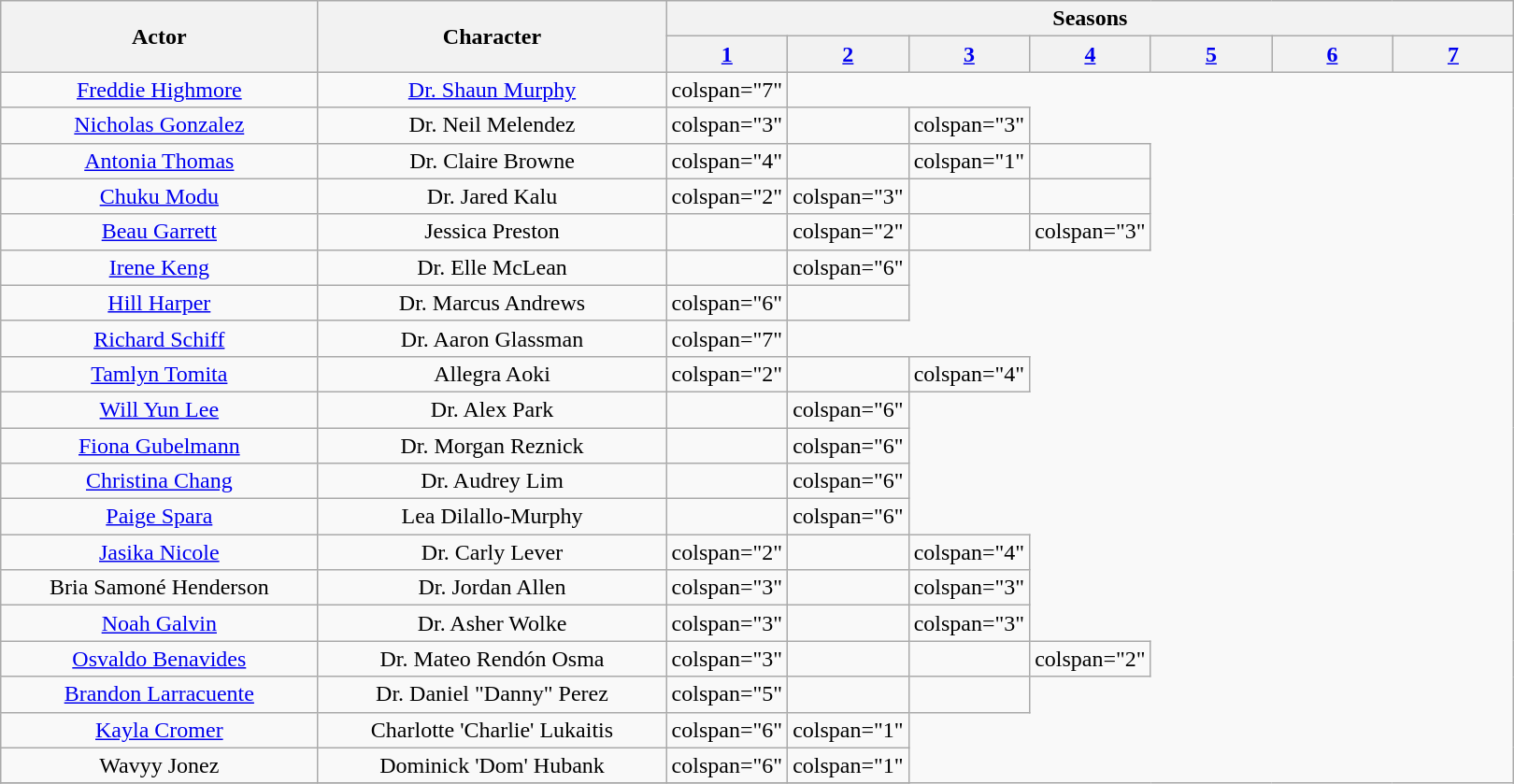<table class="wikitable plainrowheaders" style="text-align:center;">
<tr>
<th rowspan="2" scope="col">Actor</th>
<th rowspan="2" scope="col">Character</th>
<th scope="col" colspan="7">Seasons</th>
</tr>
<tr>
<th scope="col" style="width:8%;"><a href='#'>1</a></th>
<th scope="col" style="width:8%;"><a href='#'>2</a></th>
<th scope="col" style="width:8%;"><a href='#'>3</a></th>
<th scope="col" style="width:8%;"><a href='#'>4</a></th>
<th scope="col" style="width:8%;"><a href='#'>5</a></th>
<th scope="col" style="width:8%;"><a href='#'>6</a></th>
<th scope="col" style="width:8%;"><a href='#'>7</a></th>
</tr>
<tr>
<td><a href='#'>Freddie Highmore</a></td>
<td><a href='#'>Dr. Shaun Murphy</a></td>
<td>colspan="7" </td>
</tr>
<tr>
<td><a href='#'>Nicholas Gonzalez</a></td>
<td>Dr. Neil Melendez</td>
<td>colspan="3" </td>
<td></td>
<td>colspan="3" </td>
</tr>
<tr>
<td><a href='#'>Antonia Thomas</a></td>
<td>Dr. Claire Browne</td>
<td>colspan="4" </td>
<td></td>
<td>colspan="1" </td>
<td></td>
</tr>
<tr>
<td><a href='#'>Chuku Modu</a></td>
<td>Dr. Jared Kalu</td>
<td>colspan="2" </td>
<td>colspan="3" </td>
<td></td>
<td></td>
</tr>
<tr>
<td><a href='#'>Beau Garrett</a></td>
<td>Jessica Preston</td>
<td></td>
<td>colspan="2" </td>
<td></td>
<td>colspan="3" </td>
</tr>
<tr>
<td><a href='#'>Irene Keng</a></td>
<td>Dr. Elle McLean</td>
<td></td>
<td>colspan="6" </td>
</tr>
<tr>
<td><a href='#'>Hill Harper</a></td>
<td>Dr. Marcus Andrews</td>
<td>colspan="6" </td>
<td></td>
</tr>
<tr>
<td><a href='#'>Richard Schiff</a></td>
<td>Dr. Aaron Glassman</td>
<td>colspan="7" </td>
</tr>
<tr>
<td><a href='#'>Tamlyn Tomita</a></td>
<td>Allegra Aoki</td>
<td>colspan="2" </td>
<td></td>
<td>colspan="4" </td>
</tr>
<tr>
<td><a href='#'>Will Yun Lee</a></td>
<td>Dr. Alex Park</td>
<td></td>
<td>colspan="6" </td>
</tr>
<tr>
<td><a href='#'>Fiona Gubelmann</a></td>
<td>Dr. Morgan Reznick</td>
<td></td>
<td>colspan="6" </td>
</tr>
<tr>
<td><a href='#'>Christina Chang</a></td>
<td>Dr. Audrey Lim</td>
<td></td>
<td>colspan="6" </td>
</tr>
<tr>
<td><a href='#'>Paige Spara</a></td>
<td>Lea Dilallo-Murphy</td>
<td></td>
<td>colspan="6" </td>
</tr>
<tr>
<td><a href='#'>Jasika Nicole</a></td>
<td>Dr. Carly Lever</td>
<td>colspan="2" </td>
<td></td>
<td>colspan="4" </td>
</tr>
<tr>
<td>Bria Samoné Henderson</td>
<td>Dr. Jordan Allen</td>
<td>colspan="3" </td>
<td></td>
<td>colspan="3" </td>
</tr>
<tr>
<td><a href='#'>Noah Galvin</a></td>
<td>Dr. Asher Wolke</td>
<td>colspan="3" </td>
<td></td>
<td>colspan="3" </td>
</tr>
<tr>
<td><a href='#'>Osvaldo Benavides</a></td>
<td>Dr. Mateo Rendón Osma</td>
<td>colspan="3" </td>
<td></td>
<td></td>
<td>colspan="2"</td>
</tr>
<tr>
<td><a href='#'>Brandon Larracuente</a></td>
<td>Dr. Daniel "Danny" Perez</td>
<td>colspan="5" </td>
<td></td>
<td></td>
</tr>
<tr>
<td><a href='#'>Kayla Cromer</a></td>
<td>Charlotte 'Charlie' Lukaitis</td>
<td>colspan="6" </td>
<td>colspan="1" </td>
</tr>
<tr>
<td>Wavyy Jonez</td>
<td>Dominick 'Dom' Hubank</td>
<td>colspan="6" </td>
<td>colspan="1" </td>
</tr>
<tr>
</tr>
</table>
